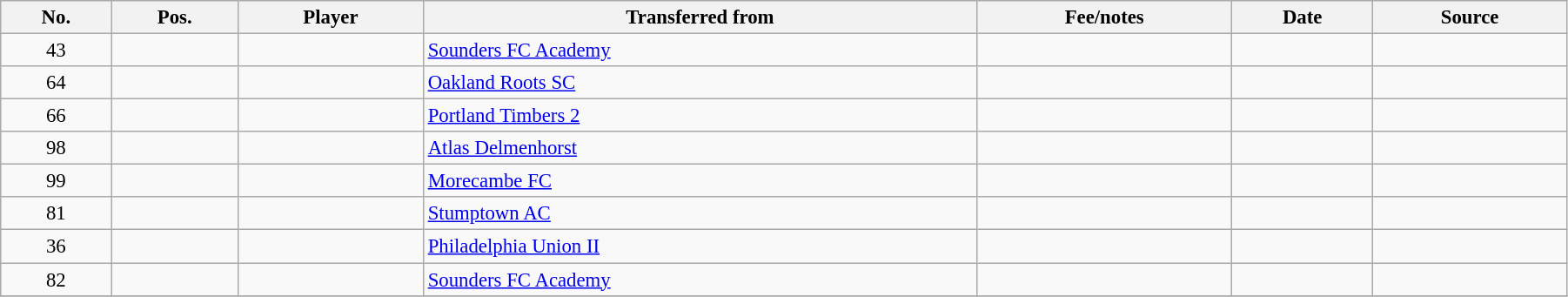<table class="wikitable sortable" style="width:95%; text-align:center; font-size:95%; text-align:left;">
<tr>
<th>No.</th>
<th><strong>Pos.</strong></th>
<th><strong>Player</strong></th>
<th><strong>Transferred from</strong></th>
<th><strong>Fee/notes</strong></th>
<th><strong>Date</strong></th>
<th>Source</th>
</tr>
<tr>
<td align=center>43</td>
<td align=center></td>
<td></td>
<td> <a href='#'>Sounders FC Academy</a></td>
<td></td>
<td></td>
<td></td>
</tr>
<tr>
<td align=center>64</td>
<td align=center></td>
<td></td>
<td> <a href='#'>Oakland Roots SC</a></td>
<td></td>
<td></td>
<td></td>
</tr>
<tr>
<td align=center>66</td>
<td align=center></td>
<td></td>
<td> <a href='#'>Portland Timbers 2</a></td>
<td></td>
<td></td>
<td></td>
</tr>
<tr>
<td align=center>98</td>
<td align=center></td>
<td></td>
<td> <a href='#'>Atlas Delmenhorst</a></td>
<td></td>
<td></td>
<td></td>
</tr>
<tr>
<td align=center>99</td>
<td align=center></td>
<td></td>
<td> <a href='#'>Morecambe FC</a></td>
<td></td>
<td></td>
<td></td>
</tr>
<tr>
<td align=center>81</td>
<td align=center></td>
<td></td>
<td> <a href='#'>Stumptown AC</a></td>
<td></td>
<td></td>
<td></td>
</tr>
<tr>
<td align=center>36</td>
<td align=center></td>
<td></td>
<td> <a href='#'>Philadelphia Union II</a></td>
<td></td>
<td></td>
<td></td>
</tr>
<tr>
<td align=center>82</td>
<td align=center></td>
<td></td>
<td> <a href='#'>Sounders FC Academy</a></td>
<td></td>
<td></td>
<td></td>
</tr>
<tr>
</tr>
</table>
